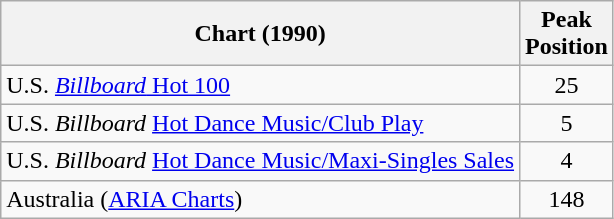<table class="wikitable">
<tr>
<th>Chart (1990)</th>
<th>Peak<br>Position</th>
</tr>
<tr>
<td>U.S. <a href='#'><em>Billboard</em> Hot 100</a></td>
<td align="center">25</td>
</tr>
<tr>
<td>U.S. <em>Billboard</em> <a href='#'>Hot Dance Music/Club Play</a></td>
<td align="center">5</td>
</tr>
<tr>
<td>U.S. <em>Billboard</em> <a href='#'>Hot Dance Music/Maxi-Singles Sales</a></td>
<td align="center">4</td>
</tr>
<tr>
<td>Australia (<a href='#'>ARIA Charts</a>)</td>
<td align="center">148</td>
</tr>
</table>
